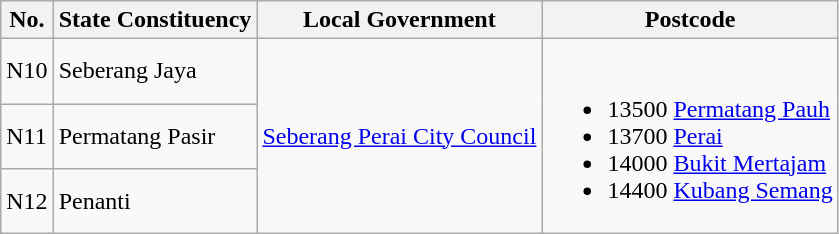<table class="wikitable">
<tr>
<th>No.</th>
<th>State Constituency</th>
<th>Local Government</th>
<th>Postcode</th>
</tr>
<tr>
<td>N10</td>
<td>Seberang Jaya</td>
<td rowspan="3"><a href='#'>Seberang Perai City Council</a></td>
<td rowspan="3"><br><ul><li>13500 <a href='#'>Permatang Pauh</a></li><li>13700 <a href='#'>Perai</a></li><li>14000 <a href='#'>Bukit Mertajam</a></li><li>14400 <a href='#'>Kubang Semang</a></li></ul></td>
</tr>
<tr>
<td>N11</td>
<td>Permatang Pasir</td>
</tr>
<tr>
<td>N12</td>
<td>Penanti</td>
</tr>
</table>
